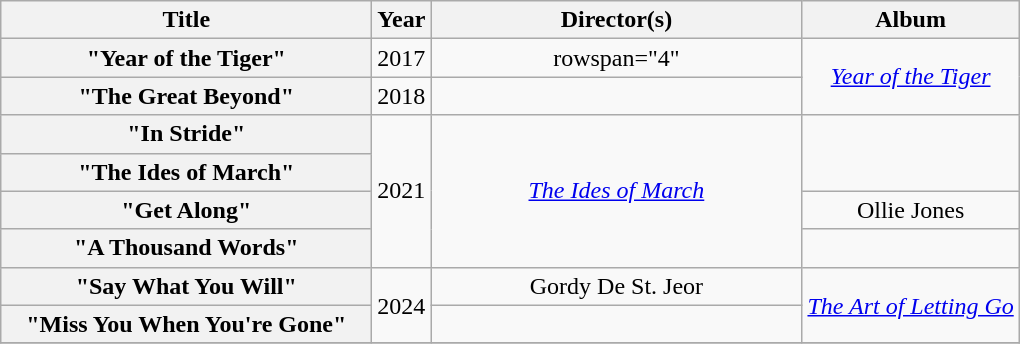<table class="wikitable plainrowheaders" style="text-align:center;">
<tr>
<th scope="col" style="width:15em;">Title</th>
<th scope="col">Year</th>
<th scope="col" style="width:15em;">Director(s)</th>
<th scope="col">Album</th>
</tr>
<tr>
<th scope="row">"Year of the Tiger"</th>
<td>2017</td>
<td>rowspan="4" </td>
<td rowspan="2"><em><a href='#'>Year of the Tiger</a></em></td>
</tr>
<tr>
<th scope="row">"The Great Beyond"</th>
<td>2018</td>
</tr>
<tr>
<th scope="row">"In Stride"</th>
<td rowspan="4">2021</td>
<td rowspan="4"><em><a href='#'>The Ides of March</a></em></td>
</tr>
<tr>
<th scope="row">"The Ides of March"</th>
</tr>
<tr>
<th scope="row">"Get Along"</th>
<td>Ollie Jones</td>
</tr>
<tr>
<th scope="row">"A Thousand Words"</th>
<td></td>
</tr>
<tr>
<th scope="row">"Say What You Will"</th>
<td rowspan="2">2024</td>
<td>Gordy De St. Jeor</td>
<td rowspan="2"><em><a href='#'>The Art of Letting Go</a></em></td>
</tr>
<tr>
<th scope="row">"Miss You When You're Gone"</th>
<td></td>
</tr>
<tr>
</tr>
</table>
